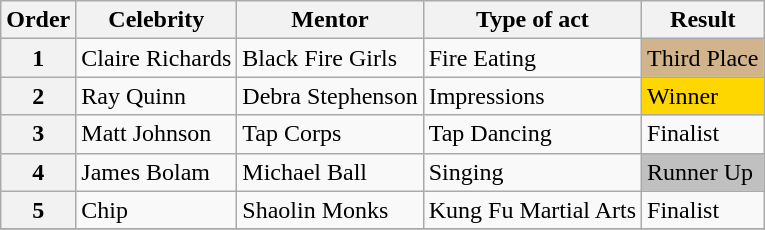<table class="wikitable">
<tr>
<th>Order</th>
<th>Celebrity</th>
<th>Mentor</th>
<th>Type of act</th>
<th>Result</th>
</tr>
<tr>
<th>1</th>
<td>Claire Richards</td>
<td>Black Fire Girls</td>
<td>Fire Eating</td>
<td style=background:tan>Third Place</td>
</tr>
<tr>
<th>2</th>
<td>Ray Quinn</td>
<td>Debra Stephenson</td>
<td>Impressions</td>
<td style=background:gold>Winner</td>
</tr>
<tr>
<th>3</th>
<td>Matt Johnson</td>
<td>Tap Corps</td>
<td>Tap Dancing</td>
<td>Finalist</td>
</tr>
<tr>
<th>4</th>
<td>James Bolam</td>
<td>Michael Ball</td>
<td>Singing</td>
<td style=background:Silver>Runner Up</td>
</tr>
<tr>
<th>5</th>
<td>Chip</td>
<td>Shaolin Monks</td>
<td>Kung Fu Martial Arts</td>
<td>Finalist</td>
</tr>
<tr>
</tr>
</table>
